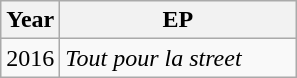<table class="wikitable">
<tr>
<th style="text-align:center; width:10px;">Year</th>
<th style="text-align:center; width:150px;">EP</th>
</tr>
<tr>
<td style="text-align:center;">2016</td>
<td><em>Tout pour la street</em></td>
</tr>
</table>
